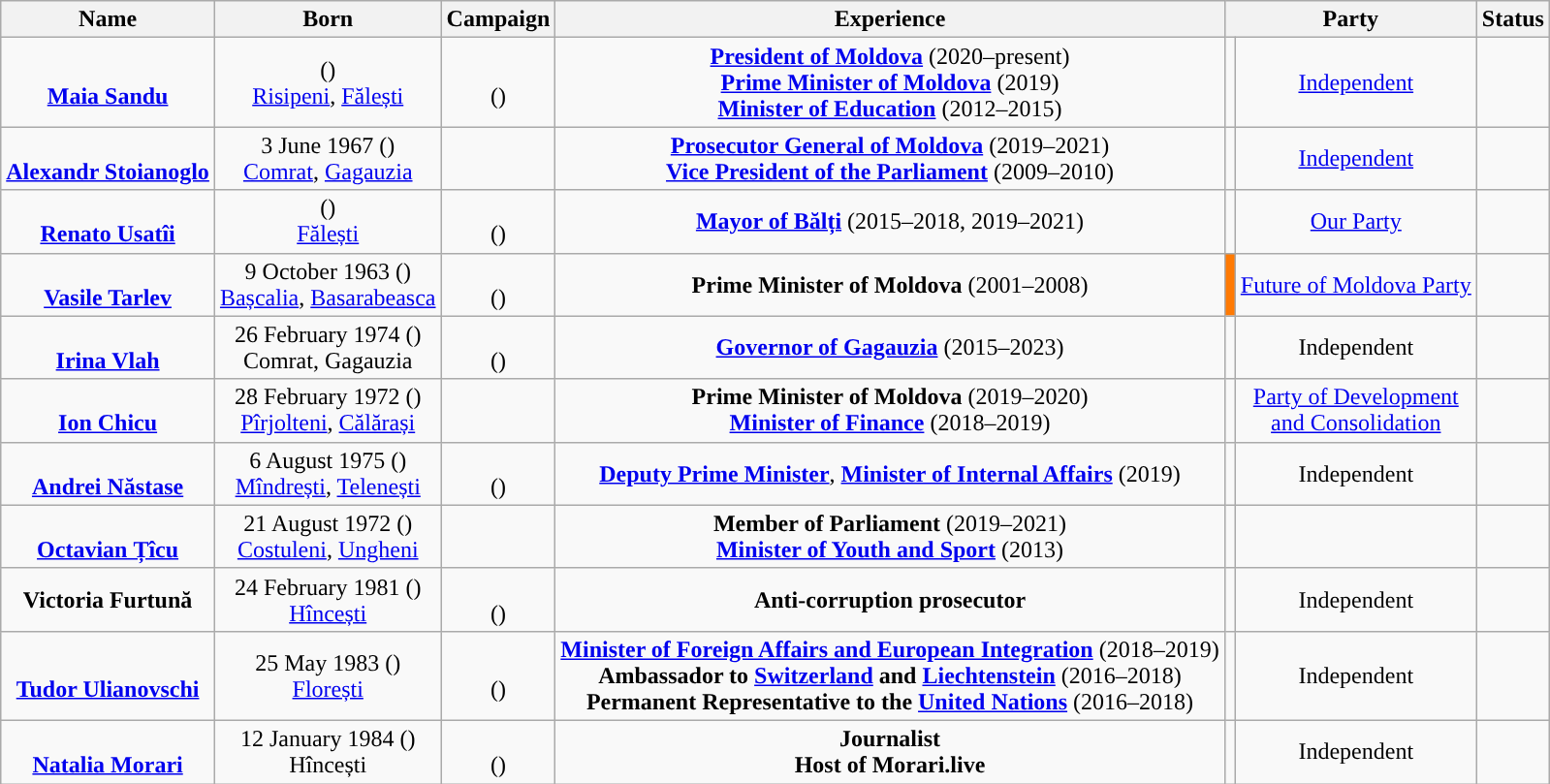<table class="wikitable sortable" style="text-align:center;">
<tr>
<th>Name</th>
<th>Born</th>
<th>Campaign</th>
<th class="unsortable">Experience</th>
<th colspan="2">Party</th>
<th>Status</th>
</tr>
<tr>
<td data-sort-value="Sandu, Maia"><br><strong><a href='#'>Maia Sandu</a></strong></td>
<td> ()<br><a href='#'>Risipeni</a>, <a href='#'>Fălești</a></td>
<td><br>()</td>
<td><strong><a href='#'>President of Moldova</a></strong> (2020–present)<br><strong><a href='#'>Prime Minister of Moldova</a></strong> (2019)<br><strong><a href='#'>Minister of Education</a></strong> (2012–2015)</td>
<td style=background:></td>
<td><a href='#'>Independent</a></td>
<td></td>
</tr>
<tr>
<td><br><strong><a href='#'>Alexandr Stoianoglo</a></strong></td>
<td>3 June 1967 ()<br><a href='#'>Comrat</a>, <a href='#'>Gagauzia</a></td>
<td></td>
<td><strong><a href='#'>Prosecutor General of Moldova</a></strong> (2019–2021)<br><strong><a href='#'>Vice President of the Parliament</a></strong> (2009–2010)</td>
<td style=background:></td>
<td><a href='#'>Independent</a> </td>
<td></td>
</tr>
<tr>
<td data-sort-value="Usatîi, Renato"><br><strong><a href='#'>Renato Usatîi</a></strong></td>
<td> ()<br><a href='#'>Fălești</a></td>
<td><br>()</td>
<td><strong><a href='#'>Mayor of Bălți</a></strong> (2015–2018, 2019–2021)</td>
<td style=background:></td>
<td><a href='#'>Our Party</a></td>
<td></td>
</tr>
<tr>
<td><br><strong><a href='#'>Vasile Tarlev</a></strong></td>
<td>9 October 1963 ()<br><a href='#'>Bașcalia</a>, <a href='#'>Basarabeasca</a></td>
<td><br>()</td>
<td><strong>Prime Minister of Moldova</strong> (2001–2008)</td>
<td style=background:#FF7A03></td>
<td><a href='#'>Future of Moldova Party</a><br></td>
<td></td>
</tr>
<tr>
<td><br><strong><a href='#'>Irina Vlah</a></strong></td>
<td>26 February 1974 ()<br>Comrat, Gagauzia</td>
<td><br>()</td>
<td><strong><a href='#'>Governor of Gagauzia</a></strong> (2015–2023)</td>
<td style=background:></td>
<td>Independent</td>
<td></td>
</tr>
<tr>
<td><br><strong><a href='#'>Ion Chicu</a></strong></td>
<td>28 February 1972 ()<br><a href='#'>Pîrjolteni</a>, <a href='#'>Călărași</a></td>
<td></td>
<td><strong>Prime Minister of Moldova</strong> (2019–2020)<br><strong><a href='#'>Minister of Finance</a></strong> (2018–2019)</td>
<td style="background:"></td>
<td><a href='#'>Party of Development<br>and Consolidation</a></td>
<td></td>
</tr>
<tr>
<td><br><strong><a href='#'>Andrei Năstase</a></strong></td>
<td>6 August 1975 ()<br><a href='#'>Mîndrești</a>, <a href='#'>Telenești</a></td>
<td><br>()</td>
<td><strong><a href='#'>Deputy Prime Minister</a></strong>, <strong><a href='#'>Minister of Internal Affairs</a></strong> (2019)</td>
<td style=background:></td>
<td>Independent</td>
<td></td>
</tr>
<tr>
<td><br><strong><a href='#'>Octavian Țîcu</a></strong></td>
<td>21 August 1972 ()<br><a href='#'>Costuleni</a>, <a href='#'>Ungheni</a></td>
<td></td>
<td><strong>Member of Parliament</strong> (2019–2021)<br><strong><a href='#'>Minister of Youth and Sport</a></strong> (2013)</td>
<td style=background:></td>
<td></td>
<td></td>
</tr>
<tr>
<td><strong>Victoria Furtună</strong></td>
<td>24 February 1981 ()<br><a href='#'>Hîncești</a></td>
<td><br>()</td>
<td><strong>Anti-corruption prosecutor</strong></td>
<td style=background:></td>
<td>Independent</td>
<td></td>
</tr>
<tr>
<td><br><strong><a href='#'>Tudor Ulianovschi</a></strong></td>
<td>25 May 1983 ()<br><a href='#'>Florești</a></td>
<td><br>()</td>
<td><strong><a href='#'>Minister of Foreign Affairs and European Integration</a></strong> (2018–2019)<br><strong>Ambassador to <a href='#'>Switzerland</a> and <a href='#'>Liechtenstein</a></strong> (2016–2018)<br><strong>Permanent Representative to the <a href='#'>United Nations</a></strong> (2016–2018)</td>
<td style=background:></td>
<td>Independent</td>
<td></td>
</tr>
<tr>
<td><br><strong><a href='#'>Natalia Morari</a></strong></td>
<td>12 January 1984 ()<br>Hîncești</td>
<td><br>()</td>
<td><strong>Journalist</strong><br><strong>Host of Morari.live</strong></td>
<td style=background:></td>
<td>Independent</td>
<td></td>
</tr>
</table>
